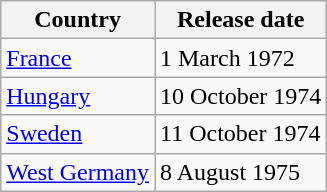<table class="wikitable">
<tr>
<th>Country</th>
<th>Release date</th>
</tr>
<tr>
<td><a href='#'>France</a></td>
<td>1 March 1972</td>
</tr>
<tr>
<td><a href='#'>Hungary</a></td>
<td>10 October 1974</td>
</tr>
<tr>
<td><a href='#'>Sweden</a></td>
<td>11 October 1974</td>
</tr>
<tr>
<td><a href='#'>West Germany</a></td>
<td>8 August 1975</td>
</tr>
</table>
